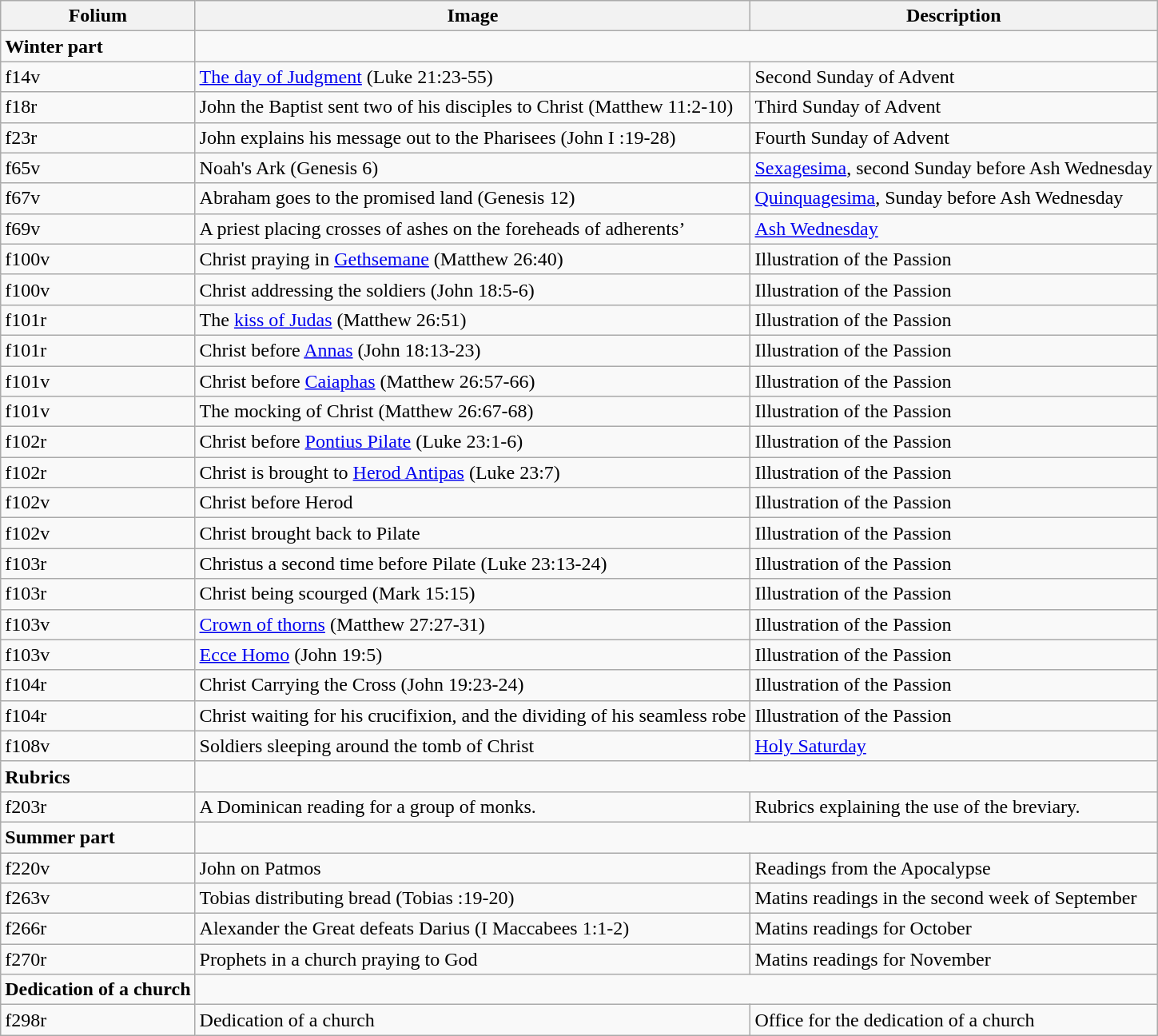<table class=" wikitable vatop collapsible collapsed ">
<tr>
<th scope=col>Folium</th>
<th scope=col>Image</th>
<th scope=col>Description</th>
</tr>
<tr>
<td><strong>Winter part</strong></td>
</tr>
<tr>
<td>f14v</td>
<td><a href='#'>The day of Judgment</a> (Luke 21:23-55)</td>
<td>Second Sunday of Advent</td>
</tr>
<tr>
<td>f18r</td>
<td>John the Baptist sent two of his disciples to Christ (Matthew 11:2-10)</td>
<td>Third Sunday of Advent</td>
</tr>
<tr>
<td>f23r</td>
<td>John explains his message out to the Pharisees (John I :19-28)</td>
<td>Fourth Sunday of Advent</td>
</tr>
<tr>
<td>f65v</td>
<td>Noah's Ark (Genesis 6)</td>
<td><a href='#'>Sexagesima</a>,  second Sunday before Ash Wednesday</td>
</tr>
<tr>
<td>f67v</td>
<td>Abraham goes to the promised land (Genesis 12)</td>
<td><a href='#'>Quinquagesima</a>, Sunday before Ash Wednesday</td>
</tr>
<tr>
<td>f69v</td>
<td>A priest placing crosses of ashes on the foreheads of adherents’</td>
<td><a href='#'>Ash Wednesday</a></td>
</tr>
<tr>
<td>f100v</td>
<td>Christ praying in <a href='#'>Gethsemane</a> (Matthew 26:40)</td>
<td>Illustration of the Passion</td>
</tr>
<tr>
<td>f100v</td>
<td>Christ addressing the soldiers (John 18:5-6)</td>
<td>Illustration of the Passion</td>
</tr>
<tr>
<td>f101r</td>
<td>The <a href='#'>kiss of Judas</a> (Matthew 26:51)</td>
<td>Illustration of the Passion</td>
</tr>
<tr>
<td>f101r</td>
<td>Christ before <a href='#'>Annas</a> (John 18:13-23)</td>
<td>Illustration of the Passion</td>
</tr>
<tr>
<td>f101v</td>
<td>Christ before <a href='#'>Caiaphas</a> (Matthew 26:57-66)</td>
<td>Illustration of the Passion</td>
</tr>
<tr>
<td>f101v</td>
<td>The mocking of Christ (Matthew 26:67-68)</td>
<td>Illustration of the Passion</td>
</tr>
<tr>
<td>f102r</td>
<td>Christ before <a href='#'>Pontius Pilate</a> (Luke 23:1-6)</td>
<td>Illustration of the Passion</td>
</tr>
<tr>
<td>f102r</td>
<td>Christ is brought to <a href='#'>Herod Antipas</a> (Luke 23:7)</td>
<td>Illustration of the Passion</td>
</tr>
<tr>
<td>f102v</td>
<td>Christ before Herod</td>
<td>Illustration of the Passion</td>
</tr>
<tr>
<td>f102v</td>
<td>Christ brought back to Pilate</td>
<td>Illustration of the Passion</td>
</tr>
<tr>
<td>f103r</td>
<td>Christus a second time before Pilate (Luke 23:13-24)</td>
<td>Illustration of the Passion</td>
</tr>
<tr>
<td>f103r</td>
<td>Christ being scourged (Mark 15:15)</td>
<td>Illustration of the Passion</td>
</tr>
<tr>
<td>f103v</td>
<td><a href='#'>Crown of thorns</a> (Matthew 27:27-31)</td>
<td>Illustration of the Passion</td>
</tr>
<tr>
<td>f103v</td>
<td><a href='#'>Ecce Homo</a> (John 19:5)</td>
<td>Illustration of the Passion</td>
</tr>
<tr>
<td>f104r</td>
<td>Christ Carrying the Cross (John 19:23-24)</td>
<td>Illustration of the Passion</td>
</tr>
<tr>
<td>f104r</td>
<td>Christ waiting for his crucifixion, and the dividing of his seamless robe</td>
<td>Illustration of the Passion</td>
</tr>
<tr>
<td>f108v</td>
<td>Soldiers sleeping around the tomb of Christ</td>
<td><a href='#'>Holy Saturday</a></td>
</tr>
<tr>
<td><strong>Rubrics</strong></td>
</tr>
<tr>
<td>f203r</td>
<td>A Dominican reading for a group of monks.</td>
<td>Rubrics explaining the use of the breviary.</td>
</tr>
<tr>
<td><strong>Summer part</strong></td>
</tr>
<tr>
<td>f220v</td>
<td>John on Patmos</td>
<td>Readings from the Apocalypse</td>
</tr>
<tr>
<td>f263v</td>
<td>Tobias distributing bread (Tobias :19-20)</td>
<td>Matins readings in the second week of September</td>
</tr>
<tr>
<td>f266r</td>
<td>Alexander the Great defeats Darius (I Maccabees 1:1-2)</td>
<td>Matins readings for October</td>
</tr>
<tr>
<td>f270r</td>
<td>Prophets in a church praying to God</td>
<td>Matins readings for November</td>
</tr>
<tr>
<td><strong> Dedication of a church </strong></td>
</tr>
<tr>
<td>f298r</td>
<td>Dedication of a church</td>
<td>Office for the dedication of a church</td>
</tr>
</table>
